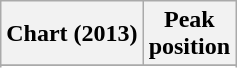<table class="wikitable sortable">
<tr>
<th>Chart (2013)</th>
<th>Peak<br>position</th>
</tr>
<tr>
</tr>
<tr>
</tr>
<tr>
</tr>
</table>
